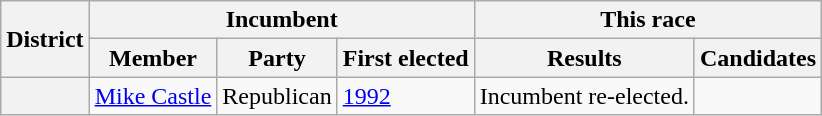<table class=wikitable>
<tr>
<th rowspan=2>District</th>
<th colspan=3>Incumbent</th>
<th colspan=2>This race</th>
</tr>
<tr>
<th>Member</th>
<th>Party</th>
<th>First elected</th>
<th>Results</th>
<th>Candidates</th>
</tr>
<tr>
<th></th>
<td><a href='#'>Mike Castle</a></td>
<td>Republican</td>
<td><a href='#'>1992</a></td>
<td>Incumbent re-elected.</td>
<td nowrap></td>
</tr>
</table>
